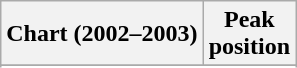<table class="wikitable sortable plainrowheaders" style="text-align:center">
<tr>
<th scope="col">Chart (2002–2003)</th>
<th scope="col">Peak<br>position</th>
</tr>
<tr>
</tr>
<tr>
</tr>
<tr>
</tr>
<tr>
</tr>
<tr>
</tr>
<tr>
</tr>
<tr>
</tr>
<tr>
</tr>
</table>
